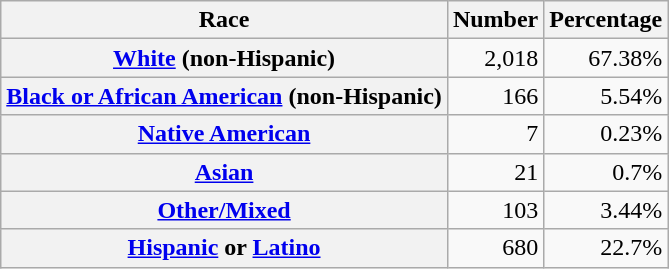<table class="wikitable" style="text-align:right">
<tr>
<th scope="col">Race</th>
<th scope="col">Number</th>
<th scope="col">Percentage</th>
</tr>
<tr>
<th scope="row"><a href='#'>White</a> (non-Hispanic)</th>
<td>2,018</td>
<td>67.38%</td>
</tr>
<tr>
<th scope="row"><a href='#'>Black or African American</a> (non-Hispanic)</th>
<td>166</td>
<td>5.54%</td>
</tr>
<tr>
<th scope="row"><a href='#'>Native American</a></th>
<td>7</td>
<td>0.23%</td>
</tr>
<tr>
<th scope="row"><a href='#'>Asian</a></th>
<td>21</td>
<td>0.7%</td>
</tr>
<tr>
<th scope="row"><a href='#'>Other/Mixed</a></th>
<td>103</td>
<td>3.44%</td>
</tr>
<tr>
<th scope="row"><a href='#'>Hispanic</a> or <a href='#'>Latino</a></th>
<td>680</td>
<td>22.7%</td>
</tr>
</table>
